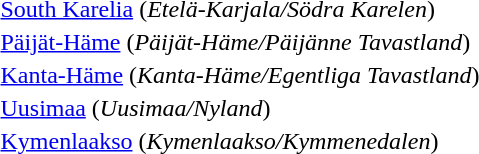<table>
<tr>
<td></td>
<td><a href='#'>South Karelia</a> (<em>Etelä-Karjala/Södra Karelen</em>)</td>
</tr>
<tr>
<td></td>
<td><a href='#'>Päijät-Häme</a> (<em>Päijät-Häme/Päijänne Tavastland</em>)</td>
</tr>
<tr>
<td></td>
<td><a href='#'>Kanta-Häme</a> (<em>Kanta-Häme/Egentliga Tavastland</em>)</td>
</tr>
<tr>
<td></td>
<td><a href='#'>Uusimaa</a> (<em>Uusimaa/Nyland</em>)</td>
</tr>
<tr>
<td></td>
<td><a href='#'>Kymenlaakso</a> (<em>Kymenlaakso/Kymmenedalen</em>)</td>
</tr>
</table>
